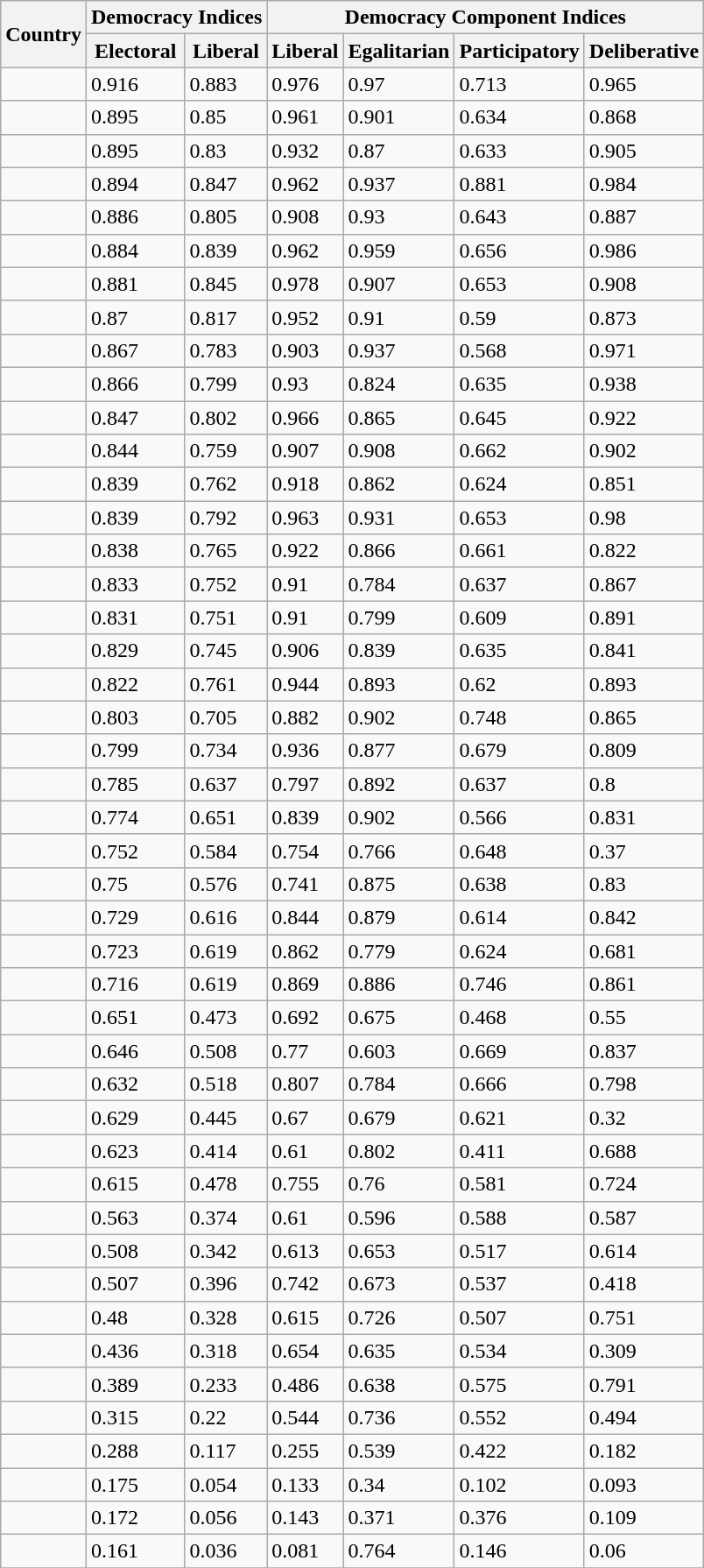<table class="wikitable sortable mw-collapsible static-row-numbers static-row-header-hash">
<tr>
<th rowspan="2">Country</th>
<th colspan="2">Democracy Indices</th>
<th colspan="4">Democracy Component Indices</th>
</tr>
<tr>
<th>Electoral</th>
<th>Liberal</th>
<th>Liberal</th>
<th>Egalitarian</th>
<th>Participatory</th>
<th>Deliberative</th>
</tr>
<tr>
<td></td>
<td>0.916</td>
<td>0.883</td>
<td>0.976</td>
<td>0.97</td>
<td>0.713</td>
<td>0.965</td>
</tr>
<tr>
<td></td>
<td>0.895</td>
<td>0.85</td>
<td>0.961</td>
<td>0.901</td>
<td>0.634</td>
<td>0.868</td>
</tr>
<tr>
<td></td>
<td>0.895</td>
<td>0.83</td>
<td>0.932</td>
<td>0.87</td>
<td>0.633</td>
<td>0.905</td>
</tr>
<tr>
<td></td>
<td>0.894</td>
<td>0.847</td>
<td>0.962</td>
<td>0.937</td>
<td>0.881</td>
<td>0.984</td>
</tr>
<tr>
<td></td>
<td>0.886</td>
<td>0.805</td>
<td>0.908</td>
<td>0.93</td>
<td>0.643</td>
<td>0.887</td>
</tr>
<tr>
<td></td>
<td>0.884</td>
<td>0.839</td>
<td>0.962</td>
<td>0.959</td>
<td>0.656</td>
<td>0.986</td>
</tr>
<tr>
<td></td>
<td>0.881</td>
<td>0.845</td>
<td>0.978</td>
<td>0.907</td>
<td>0.653</td>
<td>0.908</td>
</tr>
<tr>
<td></td>
<td>0.87</td>
<td>0.817</td>
<td>0.952</td>
<td>0.91</td>
<td>0.59</td>
<td>0.873</td>
</tr>
<tr>
<td></td>
<td>0.867</td>
<td>0.783</td>
<td>0.903</td>
<td>0.937</td>
<td>0.568</td>
<td>0.971</td>
</tr>
<tr>
<td></td>
<td>0.866</td>
<td>0.799</td>
<td>0.93</td>
<td>0.824</td>
<td>0.635</td>
<td>0.938</td>
</tr>
<tr>
<td></td>
<td>0.847</td>
<td>0.802</td>
<td>0.966</td>
<td>0.865</td>
<td>0.645</td>
<td>0.922</td>
</tr>
<tr>
<td></td>
<td>0.844</td>
<td>0.759</td>
<td>0.907</td>
<td>0.908</td>
<td>0.662</td>
<td>0.902</td>
</tr>
<tr>
<td></td>
<td>0.839</td>
<td>0.762</td>
<td>0.918</td>
<td>0.862</td>
<td>0.624</td>
<td>0.851</td>
</tr>
<tr>
<td></td>
<td>0.839</td>
<td>0.792</td>
<td>0.963</td>
<td>0.931</td>
<td>0.653</td>
<td>0.98</td>
</tr>
<tr>
<td></td>
<td>0.838</td>
<td>0.765</td>
<td>0.922</td>
<td>0.866</td>
<td>0.661</td>
<td>0.822</td>
</tr>
<tr>
<td></td>
<td>0.833</td>
<td>0.752</td>
<td>0.91</td>
<td>0.784</td>
<td>0.637</td>
<td>0.867</td>
</tr>
<tr>
<td></td>
<td>0.831</td>
<td>0.751</td>
<td>0.91</td>
<td>0.799</td>
<td>0.609</td>
<td>0.891</td>
</tr>
<tr>
<td></td>
<td>0.829</td>
<td>0.745</td>
<td>0.906</td>
<td>0.839</td>
<td>0.635</td>
<td>0.841</td>
</tr>
<tr>
<td></td>
<td>0.822</td>
<td>0.761</td>
<td>0.944</td>
<td>0.893</td>
<td>0.62</td>
<td>0.893</td>
</tr>
<tr>
<td></td>
<td>0.803</td>
<td>0.705</td>
<td>0.882</td>
<td>0.902</td>
<td>0.748</td>
<td>0.865</td>
</tr>
<tr>
<td></td>
<td>0.799</td>
<td>0.734</td>
<td>0.936</td>
<td>0.877</td>
<td>0.679</td>
<td>0.809</td>
</tr>
<tr>
<td></td>
<td>0.785</td>
<td>0.637</td>
<td>0.797</td>
<td>0.892</td>
<td>0.637</td>
<td>0.8</td>
</tr>
<tr>
<td></td>
<td>0.774</td>
<td>0.651</td>
<td>0.839</td>
<td>0.902</td>
<td>0.566</td>
<td>0.831</td>
</tr>
<tr>
<td></td>
<td>0.752</td>
<td>0.584</td>
<td>0.754</td>
<td>0.766</td>
<td>0.648</td>
<td>0.37</td>
</tr>
<tr>
<td></td>
<td>0.75</td>
<td>0.576</td>
<td>0.741</td>
<td>0.875</td>
<td>0.638</td>
<td>0.83</td>
</tr>
<tr>
<td></td>
<td>0.729</td>
<td>0.616</td>
<td>0.844</td>
<td>0.879</td>
<td>0.614</td>
<td>0.842</td>
</tr>
<tr>
<td></td>
<td>0.723</td>
<td>0.619</td>
<td>0.862</td>
<td>0.779</td>
<td>0.624</td>
<td>0.681</td>
</tr>
<tr>
<td></td>
<td>0.716</td>
<td>0.619</td>
<td>0.869</td>
<td>0.886</td>
<td>0.746</td>
<td>0.861</td>
</tr>
<tr>
<td></td>
<td>0.651</td>
<td>0.473</td>
<td>0.692</td>
<td>0.675</td>
<td>0.468</td>
<td>0.55</td>
</tr>
<tr>
<td></td>
<td>0.646</td>
<td>0.508</td>
<td>0.77</td>
<td>0.603</td>
<td>0.669</td>
<td>0.837</td>
</tr>
<tr>
<td></td>
<td>0.632</td>
<td>0.518</td>
<td>0.807</td>
<td>0.784</td>
<td>0.666</td>
<td>0.798</td>
</tr>
<tr>
<td></td>
<td>0.629</td>
<td>0.445</td>
<td>0.67</td>
<td>0.679</td>
<td>0.621</td>
<td>0.32</td>
</tr>
<tr>
<td></td>
<td>0.623</td>
<td>0.414</td>
<td>0.61</td>
<td>0.802</td>
<td>0.411</td>
<td>0.688</td>
</tr>
<tr>
<td></td>
<td>0.615</td>
<td>0.478</td>
<td>0.755</td>
<td>0.76</td>
<td>0.581</td>
<td>0.724</td>
</tr>
<tr>
<td></td>
<td>0.563</td>
<td>0.374</td>
<td>0.61</td>
<td>0.596</td>
<td>0.588</td>
<td>0.587</td>
</tr>
<tr>
<td></td>
<td>0.508</td>
<td>0.342</td>
<td>0.613</td>
<td>0.653</td>
<td>0.517</td>
<td>0.614</td>
</tr>
<tr>
<td></td>
<td>0.507</td>
<td>0.396</td>
<td>0.742</td>
<td>0.673</td>
<td>0.537</td>
<td>0.418</td>
</tr>
<tr>
<td></td>
<td>0.48</td>
<td>0.328</td>
<td>0.615</td>
<td>0.726</td>
<td>0.507</td>
<td>0.751</td>
</tr>
<tr>
<td></td>
<td>0.436</td>
<td>0.318</td>
<td>0.654</td>
<td>0.635</td>
<td>0.534</td>
<td>0.309</td>
</tr>
<tr>
<td></td>
<td>0.389</td>
<td>0.233</td>
<td>0.486</td>
<td>0.638</td>
<td>0.575</td>
<td>0.791</td>
</tr>
<tr>
<td></td>
<td>0.315</td>
<td>0.22</td>
<td>0.544</td>
<td>0.736</td>
<td>0.552</td>
<td>0.494</td>
</tr>
<tr>
<td></td>
<td>0.288</td>
<td>0.117</td>
<td>0.255</td>
<td>0.539</td>
<td>0.422</td>
<td>0.182</td>
</tr>
<tr>
<td></td>
<td>0.175</td>
<td>0.054</td>
<td>0.133</td>
<td>0.34</td>
<td>0.102</td>
<td>0.093</td>
</tr>
<tr>
<td></td>
<td>0.172</td>
<td>0.056</td>
<td>0.143</td>
<td>0.371</td>
<td>0.376</td>
<td>0.109</td>
</tr>
<tr>
<td></td>
<td>0.161</td>
<td>0.036</td>
<td>0.081</td>
<td>0.764</td>
<td>0.146</td>
<td>0.06</td>
</tr>
<tr>
</tr>
</table>
